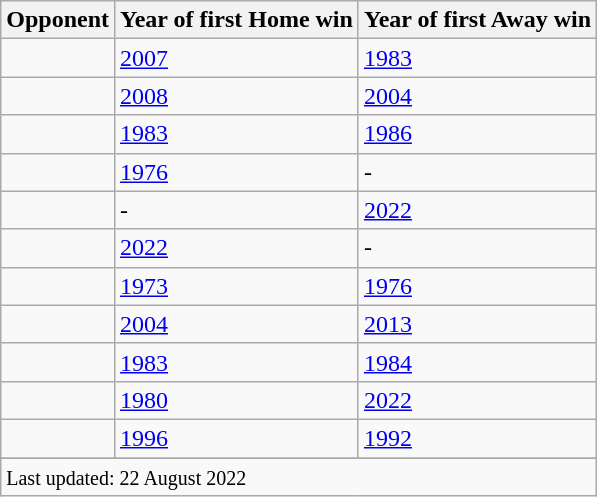<table class="wikitable plainrowheaders sortable">
<tr>
<th>Opponent</th>
<th>Year of first Home win</th>
<th>Year of first Away win</th>
</tr>
<tr>
<td></td>
<td><a href='#'>2007</a></td>
<td><a href='#'>1983</a></td>
</tr>
<tr>
<td></td>
<td><a href='#'>2008</a></td>
<td><a href='#'>2004</a></td>
</tr>
<tr>
<td></td>
<td><a href='#'>1983</a></td>
<td><a href='#'>1986</a></td>
</tr>
<tr>
<td></td>
<td><a href='#'>1976</a></td>
<td>-</td>
</tr>
<tr>
<td></td>
<td>-</td>
<td><a href='#'>2022</a></td>
</tr>
<tr>
<td></td>
<td><a href='#'>2022</a></td>
<td>-</td>
</tr>
<tr>
<td></td>
<td><a href='#'>1973</a></td>
<td><a href='#'>1976</a></td>
</tr>
<tr>
<td></td>
<td><a href='#'>2004</a></td>
<td><a href='#'>2013</a></td>
</tr>
<tr>
<td></td>
<td><a href='#'>1983</a></td>
<td><a href='#'>1984</a></td>
</tr>
<tr>
<td></td>
<td><a href='#'>1980</a></td>
<td><a href='#'>2022</a></td>
</tr>
<tr>
<td></td>
<td><a href='#'>1996</a></td>
<td><a href='#'>1992</a></td>
</tr>
<tr>
</tr>
<tr class=sortbottom>
<td colspan=3><small>Last updated: 22 August 2022</small></td>
</tr>
</table>
